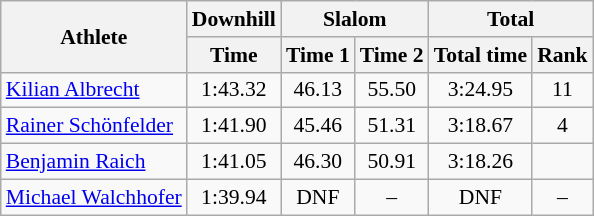<table class="wikitable" style="font-size:90%">
<tr>
<th rowspan="2">Athlete</th>
<th>Downhill</th>
<th colspan="2">Slalom</th>
<th colspan="2">Total</th>
</tr>
<tr>
<th>Time</th>
<th>Time 1</th>
<th>Time 2</th>
<th>Total time</th>
<th>Rank</th>
</tr>
<tr>
<td><a href='#'>Kilian Albrecht</a></td>
<td align="center">1:43.32</td>
<td align="center">46.13</td>
<td align="center">55.50</td>
<td align="center">3:24.95</td>
<td align="center">11</td>
</tr>
<tr>
<td><a href='#'>Rainer Schönfelder</a></td>
<td align="center">1:41.90</td>
<td align="center">45.46</td>
<td align="center">51.31</td>
<td align="center">3:18.67</td>
<td align="center">4</td>
</tr>
<tr>
<td><a href='#'>Benjamin Raich</a></td>
<td align="center">1:41.05</td>
<td align="center">46.30</td>
<td align="center">50.91</td>
<td align="center">3:18.26</td>
<td align="center"></td>
</tr>
<tr>
<td><a href='#'>Michael Walchhofer</a></td>
<td align="center">1:39.94</td>
<td align="center">DNF</td>
<td align="center">–</td>
<td align="center">DNF</td>
<td align="center">–</td>
</tr>
</table>
